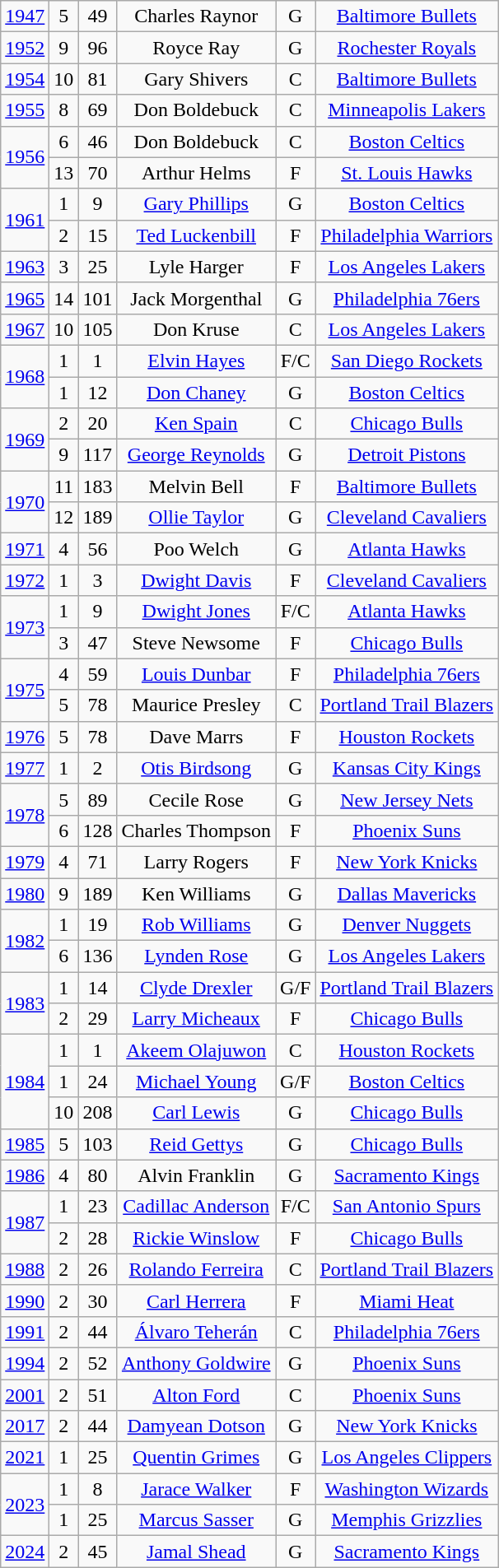<table class="wikitable sortable" style="text-align:center" class="wikitable collapsible">
<tr>
<td><a href='#'>1947</a></td>
<td>5</td>
<td>49</td>
<td>Charles Raynor</td>
<td>G</td>
<td><a href='#'>Baltimore Bullets</a></td>
</tr>
<tr>
<td><a href='#'>1952</a></td>
<td>9</td>
<td>96</td>
<td>Royce Ray</td>
<td>G</td>
<td><a href='#'>Rochester Royals</a></td>
</tr>
<tr>
<td><a href='#'>1954</a></td>
<td>10</td>
<td>81</td>
<td>Gary Shivers</td>
<td>C</td>
<td><a href='#'>Baltimore Bullets</a></td>
</tr>
<tr>
<td><a href='#'>1955</a></td>
<td>8</td>
<td>69</td>
<td>Don Boldebuck</td>
<td>C</td>
<td><a href='#'>Minneapolis Lakers</a></td>
</tr>
<tr>
<td rowspan=2><a href='#'>1956</a></td>
<td>6</td>
<td>46</td>
<td>Don Boldebuck</td>
<td>C</td>
<td><a href='#'>Boston Celtics</a></td>
</tr>
<tr>
<td>13</td>
<td>70</td>
<td>Arthur Helms</td>
<td>F</td>
<td><a href='#'>St. Louis Hawks</a></td>
</tr>
<tr>
<td rowspan=2><a href='#'>1961</a></td>
<td>1</td>
<td>9</td>
<td><a href='#'>Gary Phillips</a></td>
<td>G</td>
<td><a href='#'>Boston Celtics</a></td>
</tr>
<tr>
<td>2</td>
<td>15</td>
<td><a href='#'>Ted Luckenbill</a></td>
<td>F</td>
<td><a href='#'>Philadelphia Warriors</a></td>
</tr>
<tr>
<td><a href='#'>1963</a></td>
<td>3</td>
<td>25</td>
<td>Lyle Harger</td>
<td>F</td>
<td><a href='#'>Los Angeles Lakers</a></td>
</tr>
<tr>
<td><a href='#'>1965</a></td>
<td>14</td>
<td>101</td>
<td>Jack Morgenthal</td>
<td>G</td>
<td><a href='#'>Philadelphia 76ers</a></td>
</tr>
<tr>
<td><a href='#'>1967</a></td>
<td>10</td>
<td>105</td>
<td>Don Kruse</td>
<td>C</td>
<td><a href='#'>Los Angeles Lakers</a></td>
</tr>
<tr>
<td rowspan=2><a href='#'>1968</a></td>
<td>1</td>
<td>1</td>
<td><a href='#'>Elvin Hayes</a></td>
<td>F/C</td>
<td><a href='#'>San Diego Rockets</a></td>
</tr>
<tr>
<td>1</td>
<td>12</td>
<td><a href='#'>Don Chaney</a></td>
<td>G</td>
<td><a href='#'>Boston Celtics</a></td>
</tr>
<tr>
<td rowspan=2><a href='#'>1969</a></td>
<td>2</td>
<td>20</td>
<td><a href='#'>Ken Spain</a></td>
<td>C</td>
<td><a href='#'>Chicago Bulls</a></td>
</tr>
<tr>
<td>9</td>
<td>117</td>
<td><a href='#'>George Reynolds</a></td>
<td>G</td>
<td><a href='#'>Detroit Pistons</a></td>
</tr>
<tr>
<td rowspan=2><a href='#'>1970</a></td>
<td>11</td>
<td>183</td>
<td>Melvin Bell</td>
<td>F</td>
<td><a href='#'>Baltimore Bullets</a></td>
</tr>
<tr>
<td>12</td>
<td>189</td>
<td><a href='#'>Ollie Taylor</a></td>
<td>G</td>
<td><a href='#'>Cleveland Cavaliers</a></td>
</tr>
<tr>
<td><a href='#'>1971</a></td>
<td>4</td>
<td>56</td>
<td>Poo Welch</td>
<td>G</td>
<td><a href='#'>Atlanta Hawks</a></td>
</tr>
<tr>
<td><a href='#'>1972</a></td>
<td>1</td>
<td>3</td>
<td><a href='#'>Dwight Davis</a></td>
<td>F</td>
<td><a href='#'>Cleveland Cavaliers</a></td>
</tr>
<tr>
<td rowspan=2><a href='#'>1973</a></td>
<td>1</td>
<td>9</td>
<td><a href='#'>Dwight Jones</a></td>
<td>F/C</td>
<td><a href='#'>Atlanta Hawks</a></td>
</tr>
<tr>
<td>3</td>
<td>47</td>
<td>Steve Newsome</td>
<td>F</td>
<td><a href='#'>Chicago Bulls</a></td>
</tr>
<tr>
<td rowspan=2><a href='#'>1975</a></td>
<td>4</td>
<td>59</td>
<td><a href='#'>Louis Dunbar</a></td>
<td>F</td>
<td><a href='#'>Philadelphia 76ers</a></td>
</tr>
<tr>
<td>5</td>
<td>78</td>
<td>Maurice Presley</td>
<td>C</td>
<td><a href='#'>Portland Trail Blazers</a></td>
</tr>
<tr>
<td><a href='#'>1976</a></td>
<td>5</td>
<td>78</td>
<td>Dave Marrs</td>
<td>F</td>
<td><a href='#'>Houston Rockets</a></td>
</tr>
<tr>
<td><a href='#'>1977</a></td>
<td>1</td>
<td>2</td>
<td><a href='#'>Otis Birdsong</a></td>
<td>G</td>
<td><a href='#'>Kansas City Kings</a></td>
</tr>
<tr>
<td rowspan=2><a href='#'>1978</a></td>
<td>5</td>
<td>89</td>
<td>Cecile Rose</td>
<td>G</td>
<td><a href='#'>New Jersey Nets</a></td>
</tr>
<tr>
<td>6</td>
<td>128</td>
<td>Charles Thompson</td>
<td>F</td>
<td><a href='#'>Phoenix Suns</a></td>
</tr>
<tr>
<td><a href='#'>1979</a></td>
<td>4</td>
<td>71</td>
<td>Larry Rogers</td>
<td>F</td>
<td><a href='#'>New York Knicks</a></td>
</tr>
<tr>
<td><a href='#'>1980</a></td>
<td>9</td>
<td>189</td>
<td>Ken Williams</td>
<td>G</td>
<td><a href='#'>Dallas Mavericks</a></td>
</tr>
<tr>
<td rowspan=2><a href='#'>1982</a></td>
<td>1</td>
<td>19</td>
<td><a href='#'>Rob Williams</a></td>
<td>G</td>
<td><a href='#'>Denver Nuggets</a></td>
</tr>
<tr>
<td>6</td>
<td>136</td>
<td><a href='#'>Lynden Rose</a></td>
<td>G</td>
<td><a href='#'>Los Angeles Lakers</a></td>
</tr>
<tr>
<td rowspan=2><a href='#'>1983</a></td>
<td>1</td>
<td>14</td>
<td><a href='#'>Clyde Drexler</a></td>
<td>G/F</td>
<td><a href='#'>Portland Trail Blazers</a></td>
</tr>
<tr>
<td>2</td>
<td>29</td>
<td><a href='#'>Larry Micheaux</a></td>
<td>F</td>
<td><a href='#'>Chicago Bulls</a></td>
</tr>
<tr>
<td rowspan=3><a href='#'>1984</a></td>
<td>1</td>
<td>1</td>
<td><a href='#'>Akeem Olajuwon</a></td>
<td>C</td>
<td><a href='#'>Houston Rockets</a></td>
</tr>
<tr>
<td>1</td>
<td>24</td>
<td><a href='#'>Michael Young</a></td>
<td>G/F</td>
<td><a href='#'>Boston Celtics</a></td>
</tr>
<tr>
<td>10</td>
<td>208</td>
<td><a href='#'>Carl Lewis</a></td>
<td>G</td>
<td><a href='#'>Chicago Bulls</a></td>
</tr>
<tr>
<td><a href='#'>1985</a></td>
<td>5</td>
<td>103</td>
<td><a href='#'>Reid Gettys</a></td>
<td>G</td>
<td><a href='#'>Chicago Bulls</a></td>
</tr>
<tr>
<td><a href='#'>1986</a></td>
<td>4</td>
<td>80</td>
<td>Alvin Franklin</td>
<td>G</td>
<td><a href='#'>Sacramento Kings</a></td>
</tr>
<tr>
<td rowspan=2><a href='#'>1987</a></td>
<td>1</td>
<td>23</td>
<td><a href='#'>Cadillac Anderson</a></td>
<td>F/C</td>
<td><a href='#'>San Antonio Spurs</a></td>
</tr>
<tr>
<td>2</td>
<td>28</td>
<td><a href='#'>Rickie Winslow</a></td>
<td>F</td>
<td><a href='#'>Chicago Bulls</a></td>
</tr>
<tr>
<td><a href='#'>1988</a></td>
<td>2</td>
<td>26</td>
<td><a href='#'>Rolando Ferreira</a></td>
<td>C</td>
<td><a href='#'>Portland Trail Blazers</a></td>
</tr>
<tr>
<td><a href='#'>1990</a></td>
<td>2</td>
<td>30</td>
<td><a href='#'>Carl Herrera</a></td>
<td>F</td>
<td><a href='#'>Miami Heat</a></td>
</tr>
<tr>
<td><a href='#'>1991</a></td>
<td>2</td>
<td>44</td>
<td><a href='#'>Álvaro Teherán</a></td>
<td>C</td>
<td><a href='#'>Philadelphia 76ers</a></td>
</tr>
<tr>
<td><a href='#'>1994</a></td>
<td>2</td>
<td>52</td>
<td><a href='#'>Anthony Goldwire</a></td>
<td>G</td>
<td><a href='#'>Phoenix Suns</a></td>
</tr>
<tr>
<td><a href='#'>2001</a></td>
<td>2</td>
<td>51</td>
<td><a href='#'>Alton Ford</a></td>
<td>C</td>
<td><a href='#'>Phoenix Suns</a></td>
</tr>
<tr>
<td><a href='#'>2017</a></td>
<td>2</td>
<td>44</td>
<td><a href='#'>Damyean Dotson</a></td>
<td>G</td>
<td><a href='#'>New York Knicks</a></td>
</tr>
<tr>
<td><a href='#'>2021</a></td>
<td>1</td>
<td>25</td>
<td><a href='#'>Quentin Grimes</a></td>
<td>G</td>
<td><a href='#'>Los Angeles Clippers</a></td>
</tr>
<tr>
<td rowspan=2><a href='#'>2023</a></td>
<td>1</td>
<td>8</td>
<td><a href='#'>Jarace Walker</a></td>
<td>F</td>
<td><a href='#'>Washington Wizards</a></td>
</tr>
<tr>
<td>1</td>
<td>25</td>
<td><a href='#'>Marcus Sasser</a></td>
<td>G</td>
<td><a href='#'>Memphis Grizzlies</a></td>
</tr>
<tr>
<td><a href='#'>2024</a></td>
<td>2</td>
<td>45</td>
<td><a href='#'>Jamal Shead</a></td>
<td>G</td>
<td><a href='#'>Sacramento Kings</a></td>
</tr>
</table>
